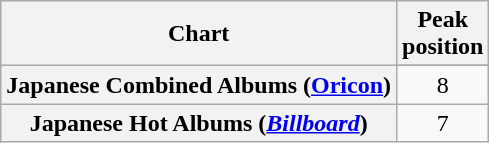<table class="wikitable sortable plainrowheaders" style="text-align:center;">
<tr>
<th scope="col" rowspan="2">Chart</th>
<th scope="col" colspan="2">Peak<br>position</th>
</tr>
<tr>
</tr>
<tr>
<th scope="row">Japanese Combined Albums (<a href='#'>Oricon</a>)</th>
<td>8</td>
</tr>
<tr>
<th scope="row">Japanese Hot Albums (<em><a href='#'>Billboard</a></em>)</th>
<td>7</td>
</tr>
</table>
